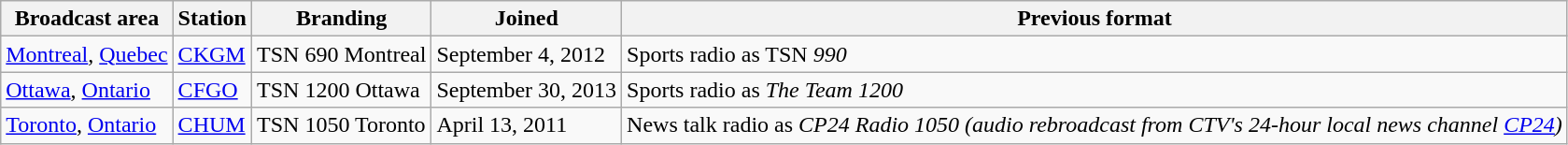<table class="wikitable">
<tr>
<th>Broadcast area</th>
<th>Station</th>
<th>Branding</th>
<th>Joined</th>
<th>Previous format</th>
</tr>
<tr>
<td><a href='#'>Montreal</a>, <a href='#'>Quebec</a></td>
<td><a href='#'>CKGM</a></td>
<td>TSN 690 Montreal</td>
<td>September 4, 2012</td>
<td>Sports radio as TSN <em>990</em></td>
</tr>
<tr>
<td><a href='#'>Ottawa</a>, <a href='#'>Ontario</a></td>
<td><a href='#'>CFGO</a></td>
<td>TSN 1200 Ottawa</td>
<td>September 30, 2013</td>
<td>Sports radio as <em>The Team 1200</em></td>
</tr>
<tr>
<td><a href='#'>Toronto</a>, <a href='#'>Ontario</a></td>
<td><a href='#'>CHUM</a></td>
<td>TSN 1050 Toronto</td>
<td>April 13, 2011</td>
<td>News talk radio as <em>CP24 Radio 1050</em> <em>(audio rebroadcast from CTV's 24-hour local news channel <a href='#'>CP24</a>)</em></td>
</tr>
</table>
